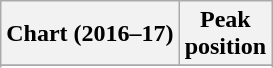<table class="wikitable sortable plainrowheaders" style="text-align:center">
<tr>
<th>Chart (2016–17)</th>
<th>Peak<br> position</th>
</tr>
<tr>
</tr>
<tr>
</tr>
<tr>
</tr>
<tr>
</tr>
</table>
